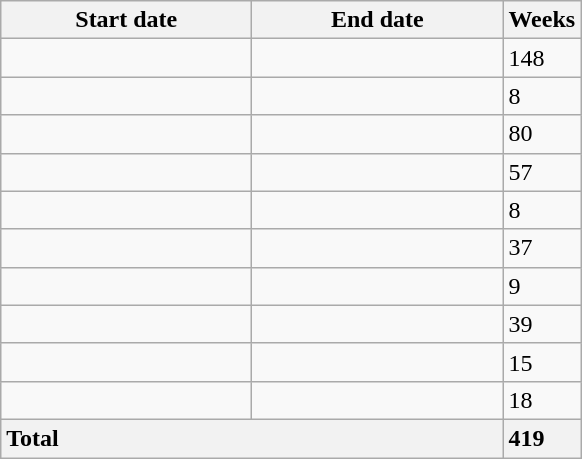<table class="sortable wikitable">
<tr>
<th width=160>Start date</th>
<th width=160>End date</th>
<th>Weeks</th>
</tr>
<tr>
<td></td>
<td></td>
<td>148</td>
</tr>
<tr>
<td></td>
<td></td>
<td>8</td>
</tr>
<tr>
<td></td>
<td></td>
<td>80</td>
</tr>
<tr>
<td></td>
<td></td>
<td>57</td>
</tr>
<tr>
<td></td>
<td></td>
<td>8</td>
</tr>
<tr>
<td></td>
<td></td>
<td>37</td>
</tr>
<tr>
<td></td>
<td></td>
<td>9</td>
</tr>
<tr>
<td></td>
<td></td>
<td>39</td>
</tr>
<tr>
<td></td>
<td></td>
<td>15</td>
</tr>
<tr>
<td></td>
<td></td>
<td>18</td>
</tr>
<tr>
<th colspan=2 style="text-align:left;">Total</th>
<th style="text-align:left;">419</th>
</tr>
</table>
